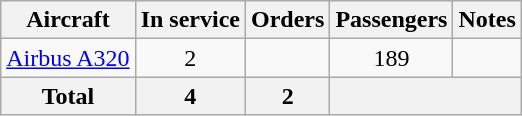<table class="wikitable" style="margin:1em auto; border-collapse:collapse;text-align:center">
<tr>
<th>Aircraft</th>
<th>In service</th>
<th>Orders</th>
<th>Passengers</th>
<th>Notes</th>
</tr>
<tr>
<td><a href='#'>Airbus A320</a></td>
<td>2</td>
<td></td>
<td>189</td>
<td></td>
</tr>
<tr>
<th>Total</th>
<th>4</th>
<th>2</th>
<th colspan="4"></th>
</tr>
</table>
